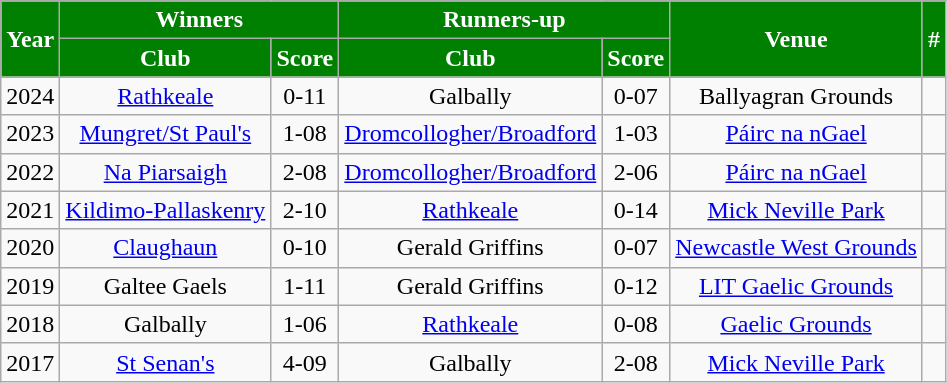<table class="wikitable sortable" style="text-align:center">
<tr>
<th rowspan="2" style="background:green;color:white">Year</th>
<th colspan="2" style="background:green;color:white">Winners</th>
<th colspan="2" style="background:green;color:white">Runners-up</th>
<th rowspan="2" style="background:green;color:white">Venue</th>
<th rowspan="2" style="background:green;color:white">#</th>
</tr>
<tr>
<th style="background:green;color:white">Club</th>
<th style="background:green;color:white">Score</th>
<th style="background:green;color:white">Club</th>
<th style="background:green;color:white">Score</th>
</tr>
<tr>
<td>2024</td>
<td><a href='#'>Rathkeale</a></td>
<td>0-11</td>
<td>Galbally</td>
<td>0-07</td>
<td>Ballyagran Grounds</td>
<td></td>
</tr>
<tr>
<td>2023</td>
<td><a href='#'>Mungret/St Paul's</a></td>
<td>1-08</td>
<td><a href='#'>Dromcollogher/Broadford</a></td>
<td>1-03</td>
<td><a href='#'>Páirc na nGael</a></td>
<td></td>
</tr>
<tr>
<td>2022</td>
<td><a href='#'>Na Piarsaigh</a></td>
<td>2-08</td>
<td><a href='#'>Dromcollogher/Broadford</a></td>
<td>2-06</td>
<td><a href='#'>Páirc na nGael</a></td>
<td></td>
</tr>
<tr>
<td>2021</td>
<td><a href='#'>Kildimo-Pallaskenry</a></td>
<td>2-10</td>
<td><a href='#'>Rathkeale</a></td>
<td>0-14</td>
<td><a href='#'>Mick Neville Park</a></td>
<td></td>
</tr>
<tr>
<td>2020</td>
<td><a href='#'>Claughaun</a></td>
<td>0-10</td>
<td>Gerald Griffins</td>
<td>0-07</td>
<td><a href='#'>Newcastle West Grounds</a></td>
<td></td>
</tr>
<tr>
<td>2019</td>
<td>Galtee Gaels</td>
<td>1-11</td>
<td>Gerald Griffins</td>
<td>0-12</td>
<td><a href='#'>LIT Gaelic Grounds</a></td>
<td></td>
</tr>
<tr>
<td>2018</td>
<td>Galbally</td>
<td>1-06</td>
<td><a href='#'>Rathkeale</a></td>
<td>0-08</td>
<td><a href='#'>Gaelic Grounds</a></td>
<td></td>
</tr>
<tr>
<td>2017</td>
<td><a href='#'>St Senan's</a></td>
<td>4-09</td>
<td>Galbally</td>
<td>2-08</td>
<td><a href='#'>Mick Neville Park</a></td>
<td></td>
</tr>
</table>
